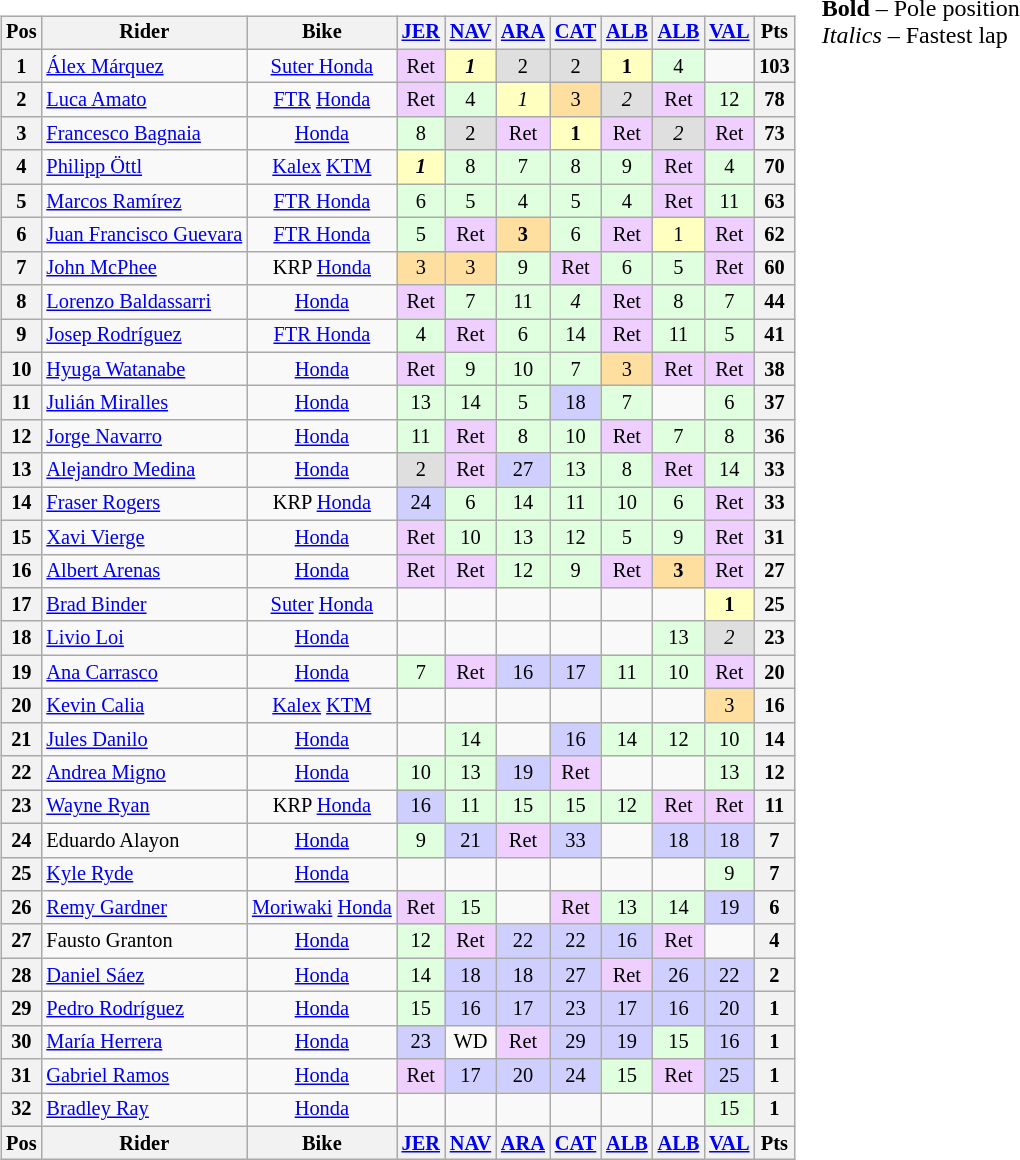<table>
<tr>
<td><br><table class="wikitable" style="font-size:85%; text-align:center">
<tr valign="top">
<th valign="middle">Pos</th>
<th valign="middle">Rider</th>
<th valign="middle">Bike</th>
<th><a href='#'>JER</a><br></th>
<th><a href='#'>NAV</a><br></th>
<th><a href='#'>ARA</a> <br></th>
<th><a href='#'>CAT</a><br></th>
<th><a href='#'>ALB</a><br></th>
<th><a href='#'>ALB</a><br></th>
<th><a href='#'>VAL</a><br></th>
<th valign="middle">Pts</th>
</tr>
<tr>
<th>1</th>
<td align=left> <a href='#'>Álex Márquez</a></td>
<td><a href='#'>Suter Honda</a></td>
<td style="background:#efcfff;">Ret</td>
<td style="background:#ffffbf;"><strong><em>1</em></strong></td>
<td style="background:#dfdfdf;">2</td>
<td style="background:#dfdfdf;">2</td>
<td style="background:#ffffbf;"><strong>1</strong></td>
<td style="background:#dfffdf;">4</td>
<td></td>
<th>103</th>
</tr>
<tr>
<th>2</th>
<td align=left> <a href='#'>Luca Amato</a></td>
<td><a href='#'>FTR</a> <a href='#'>Honda</a></td>
<td style="background:#efcfff;">Ret</td>
<td style="background:#dfffdf;">4</td>
<td style="background:#ffffbf;"><em>1</em></td>
<td style="background:#ffdf9f;">3</td>
<td style="background:#dfdfdf;"><em>2</em></td>
<td style="background:#efcfff;">Ret</td>
<td style="background:#dfffdf;">12</td>
<th>78</th>
</tr>
<tr>
<th>3</th>
<td align=left> <a href='#'>Francesco Bagnaia</a></td>
<td><a href='#'>Honda</a></td>
<td style="background:#dfffdf;">8</td>
<td style="background:#dfdfdf;">2</td>
<td style="background:#efcfff;">Ret</td>
<td style="background:#ffffbf;"><strong>1</strong></td>
<td style="background:#efcfff;">Ret</td>
<td style="background:#dfdfdf;"><em>2</em></td>
<td style="background:#efcfff;">Ret</td>
<th>73</th>
</tr>
<tr>
<th>4</th>
<td align=left> <a href='#'>Philipp Öttl</a></td>
<td><a href='#'>Kalex</a> <a href='#'>KTM</a></td>
<td style="background:#ffffbf;"><strong><em>1</em></strong></td>
<td style="background:#dfffdf;">8</td>
<td style="background:#dfffdf;">7</td>
<td style="background:#dfffdf;">8</td>
<td style="background:#dfffdf;">9</td>
<td style="background:#efcfff;">Ret</td>
<td style="background:#dfffdf;">4</td>
<th>70</th>
</tr>
<tr>
<th>5</th>
<td align=left> <a href='#'>Marcos Ramírez</a></td>
<td><a href='#'>FTR Honda</a></td>
<td style="background:#dfffdf;">6</td>
<td style="background:#dfffdf;">5</td>
<td style="background:#dfffdf;">4</td>
<td style="background:#dfffdf;">5</td>
<td style="background:#dfffdf;">4</td>
<td style="background:#efcfff;">Ret</td>
<td style="background:#dfffdf;">11</td>
<th>63</th>
</tr>
<tr>
<th>6</th>
<td align=left> <a href='#'>Juan Francisco Guevara</a></td>
<td><a href='#'>FTR Honda</a></td>
<td style="background:#dfffdf;">5</td>
<td style="background:#efcfff;">Ret</td>
<td style="background:#ffdf9f;"><strong>3</strong></td>
<td style="background:#dfffdf;">6</td>
<td style="background:#efcfff;">Ret</td>
<td style="background:#ffffbf;">1</td>
<td style="background:#efcfff;">Ret</td>
<th>62</th>
</tr>
<tr>
<th>7</th>
<td align=left> <a href='#'>John McPhee</a></td>
<td>KRP <a href='#'>Honda</a></td>
<td style="background:#ffdf9f;">3</td>
<td style="background:#ffdf9f;">3</td>
<td style="background:#dfffdf;">9</td>
<td style="background:#efcfff;">Ret</td>
<td style="background:#dfffdf;">6</td>
<td style="background:#dfffdf;">5</td>
<td style="background:#efcfff;">Ret</td>
<th>60</th>
</tr>
<tr>
<th>8</th>
<td align=left> <a href='#'>Lorenzo Baldassarri</a></td>
<td><a href='#'>Honda</a></td>
<td style="background:#efcfff;">Ret</td>
<td style="background:#dfffdf;">7</td>
<td style="background:#dfffdf;">11</td>
<td style="background:#dfffdf;"><em>4</em></td>
<td style="background:#efcfff;">Ret</td>
<td style="background:#dfffdf;">8</td>
<td style="background:#dfffdf;">7</td>
<th>44</th>
</tr>
<tr>
<th>9</th>
<td align=left> <a href='#'>Josep Rodríguez</a></td>
<td><a href='#'>FTR Honda</a></td>
<td style="background:#dfffdf;">4</td>
<td style="background:#efcfff;">Ret</td>
<td style="background:#dfffdf;">6</td>
<td style="background:#dfffdf;">14</td>
<td style="background:#efcfff;">Ret</td>
<td style="background:#dfffdf;">11</td>
<td style="background:#dfffdf;">5</td>
<th>41</th>
</tr>
<tr>
<th>10</th>
<td align=left> <a href='#'>Hyuga Watanabe</a></td>
<td><a href='#'>Honda</a></td>
<td style="background:#efcfff;">Ret</td>
<td style="background:#dfffdf;">9</td>
<td style="background:#dfffdf;">10</td>
<td style="background:#dfffdf;">7</td>
<td style="background:#ffdf9f;">3</td>
<td style="background:#efcfff;">Ret</td>
<td style="background:#efcfff;">Ret</td>
<th>38</th>
</tr>
<tr>
<th>11</th>
<td align=left> <a href='#'>Julián Miralles</a></td>
<td><a href='#'>Honda</a></td>
<td style="background:#dfffdf;">13</td>
<td style="background:#dfffdf;">14</td>
<td style="background:#dfffdf;">5</td>
<td style="background:#cfcfff;">18</td>
<td style="background:#dfffdf;">7</td>
<td></td>
<td style="background:#dfffdf;">6</td>
<th>37</th>
</tr>
<tr>
<th>12</th>
<td align=left> <a href='#'>Jorge Navarro</a></td>
<td><a href='#'>Honda</a></td>
<td style="background:#dfffdf;">11</td>
<td style="background:#efcfff;">Ret</td>
<td style="background:#dfffdf;">8</td>
<td style="background:#dfffdf;">10</td>
<td style="background:#efcfff;">Ret</td>
<td style="background:#dfffdf;">7</td>
<td style="background:#dfffdf;">8</td>
<th>36</th>
</tr>
<tr>
<th>13</th>
<td align=left> <a href='#'>Alejandro Medina</a></td>
<td><a href='#'>Honda</a></td>
<td style="background:#dfdfdf;">2</td>
<td style="background:#efcfff;">Ret</td>
<td style="background:#cfcfff;">27</td>
<td style="background:#dfffdf;">13</td>
<td style="background:#dfffdf;">8</td>
<td style="background:#efcfff;">Ret</td>
<td style="background:#dfffdf;">14</td>
<th>33</th>
</tr>
<tr>
<th>14</th>
<td align=left> <a href='#'>Fraser Rogers</a></td>
<td>KRP <a href='#'>Honda</a></td>
<td style="background:#cfcfff;">24</td>
<td style="background:#dfffdf;">6</td>
<td style="background:#dfffdf;">14</td>
<td style="background:#dfffdf;">11</td>
<td style="background:#dfffdf;">10</td>
<td style="background:#dfffdf;">6</td>
<td style="background:#efcfff;">Ret</td>
<th>33</th>
</tr>
<tr>
<th>15</th>
<td align=left> <a href='#'>Xavi Vierge</a></td>
<td><a href='#'>Honda</a></td>
<td style="background:#efcfff;">Ret</td>
<td style="background:#dfffdf;">10</td>
<td style="background:#dfffdf;">13</td>
<td style="background:#dfffdf;">12</td>
<td style="background:#dfffdf;">5</td>
<td style="background:#dfffdf;">9</td>
<td style="background:#efcfff;">Ret</td>
<th>31</th>
</tr>
<tr>
<th>16</th>
<td align=left> <a href='#'>Albert Arenas</a></td>
<td><a href='#'>Honda</a></td>
<td style="background:#efcfff;">Ret</td>
<td style="background:#efcfff;">Ret</td>
<td style="background:#dfffdf;">12</td>
<td style="background:#dfffdf;">9</td>
<td style="background:#efcfff;">Ret</td>
<td style="background:#ffdf9f;"><strong>3</strong></td>
<td style="background:#efcfff;">Ret</td>
<th>27</th>
</tr>
<tr>
<th>17</th>
<td align=left> <a href='#'>Brad Binder</a></td>
<td><a href='#'>Suter</a> <a href='#'>Honda</a></td>
<td></td>
<td></td>
<td></td>
<td></td>
<td></td>
<td></td>
<td style="background:#ffffbf;"><strong>1</strong></td>
<th>25</th>
</tr>
<tr>
<th>18</th>
<td align=left> <a href='#'>Livio Loi</a></td>
<td><a href='#'>Honda</a></td>
<td></td>
<td></td>
<td></td>
<td></td>
<td></td>
<td style="background:#dfffdf;">13</td>
<td style="background:#dfdfdf;"><em>2</em></td>
<th>23</th>
</tr>
<tr>
<th>19</th>
<td align=left> <a href='#'>Ana Carrasco</a></td>
<td><a href='#'>Honda</a></td>
<td style="background:#dfffdf;">7</td>
<td style="background:#efcfff;">Ret</td>
<td style="background:#cfcfff;">16</td>
<td style="background:#cfcfff;">17</td>
<td style="background:#dfffdf;">11</td>
<td style="background:#dfffdf;">10</td>
<td style="background:#efcfff;">Ret</td>
<th>20</th>
</tr>
<tr>
<th>20</th>
<td align=left> <a href='#'>Kevin Calia</a></td>
<td><a href='#'>Kalex</a> <a href='#'>KTM</a></td>
<td></td>
<td></td>
<td></td>
<td></td>
<td></td>
<td></td>
<td style="background:#ffdf9f;">3</td>
<th>16</th>
</tr>
<tr>
<th>21</th>
<td align=left> <a href='#'>Jules Danilo</a></td>
<td><a href='#'>Honda</a></td>
<td></td>
<td style="background:#dfffdf;">14</td>
<td></td>
<td style="background:#cfcfff;">16</td>
<td style="background:#dfffdf;">14</td>
<td style="background:#dfffdf;">12</td>
<td style="background:#dfffdf;">10</td>
<th>14</th>
</tr>
<tr>
<th>22</th>
<td align=left> <a href='#'>Andrea Migno</a></td>
<td><a href='#'>Honda</a></td>
<td style="background:#dfffdf;">10</td>
<td style="background:#dfffdf;">13</td>
<td style="background:#cfcfff;">19</td>
<td style="background:#efcfff;">Ret</td>
<td></td>
<td></td>
<td style="background:#dfffdf;">13</td>
<th>12</th>
</tr>
<tr>
<th>23</th>
<td align=left> <a href='#'>Wayne Ryan</a></td>
<td>KRP <a href='#'>Honda</a></td>
<td style="background:#cfcfff;">16</td>
<td style="background:#dfffdf;">11</td>
<td style="background:#dfffdf;">15</td>
<td style="background:#dfffdf;">15</td>
<td style="background:#dfffdf;">12</td>
<td style="background:#efcfff;">Ret</td>
<td style="background:#efcfff;">Ret</td>
<th>11</th>
</tr>
<tr>
<th>24</th>
<td align=left> Eduardo Alayon</td>
<td><a href='#'>Honda</a></td>
<td style="background:#dfffdf;">9</td>
<td style="background:#cfcfff;">21</td>
<td style="background:#efcfff;">Ret</td>
<td style="background:#cfcfff;">33</td>
<td></td>
<td style="background:#cfcfff;">18</td>
<td style="background:#cfcfff;">18</td>
<th>7</th>
</tr>
<tr>
<th>25</th>
<td align=left> <a href='#'>Kyle Ryde</a></td>
<td><a href='#'>Honda</a></td>
<td></td>
<td></td>
<td></td>
<td></td>
<td></td>
<td></td>
<td style="background:#dfffdf;">9</td>
<th>7</th>
</tr>
<tr>
<th>26</th>
<td align=left> <a href='#'>Remy Gardner</a></td>
<td><a href='#'>Moriwaki</a> <a href='#'>Honda</a></td>
<td style="background:#efcfff;">Ret</td>
<td style="background:#dfffdf;">15</td>
<td></td>
<td style="background:#efcfff;">Ret</td>
<td style="background:#dfffdf;">13</td>
<td style="background:#dfffdf;">14</td>
<td style="background:#cfcfff;">19</td>
<th>6</th>
</tr>
<tr>
<th>27</th>
<td align=left> Fausto Granton</td>
<td><a href='#'>Honda</a></td>
<td style="background:#dfffdf;">12</td>
<td style="background:#efcfff;">Ret</td>
<td style="background:#cfcfff;">22</td>
<td style="background:#cfcfff;">22</td>
<td style="background:#cfcfff;">16</td>
<td style="background:#efcfff;">Ret</td>
<td></td>
<th>4</th>
</tr>
<tr>
<th>28</th>
<td align=left> <a href='#'>Daniel Sáez</a></td>
<td><a href='#'>Honda</a></td>
<td style="background:#dfffdf;">14</td>
<td style="background:#cfcfff;">18</td>
<td style="background:#cfcfff;">18</td>
<td style="background:#cfcfff;">27</td>
<td style="background:#efcfff;">Ret</td>
<td style="background:#cfcfff;">26</td>
<td style="background:#cfcfff;">22</td>
<th>2</th>
</tr>
<tr>
<th>29</th>
<td align=left> <a href='#'>Pedro Rodríguez</a></td>
<td><a href='#'>Honda</a></td>
<td style="background:#dfffdf;">15</td>
<td style="background:#cfcfff;">16</td>
<td style="background:#cfcfff;">17</td>
<td style="background:#cfcfff;">23</td>
<td style="background:#cfcfff;">17</td>
<td style="background:#cfcfff;">16</td>
<td style="background:#cfcfff;">20</td>
<th>1</th>
</tr>
<tr>
<th>30</th>
<td align=left> <a href='#'>María Herrera</a></td>
<td><a href='#'>Honda</a></td>
<td style="background:#cfcfff;">23</td>
<td>WD</td>
<td style="background:#efcfff;">Ret</td>
<td style="background:#cfcfff;">29</td>
<td style="background:#cfcfff;">19</td>
<td style="background:#dfffdf;">15</td>
<td style="background:#cfcfff;">16</td>
<th>1</th>
</tr>
<tr>
<th>31</th>
<td align=left> <a href='#'>Gabriel Ramos</a></td>
<td><a href='#'>Honda</a></td>
<td style="background:#efcfff;">Ret</td>
<td style="background:#cfcfff;">17</td>
<td style="background:#cfcfff;">20</td>
<td style="background:#cfcfff;">24</td>
<td style="background:#dfffdf;">15</td>
<td style="background:#efcfff;">Ret</td>
<td style="background:#cfcfff;">25</td>
<th>1</th>
</tr>
<tr>
<th>32</th>
<td align=left> <a href='#'>Bradley Ray</a></td>
<td><a href='#'>Honda</a></td>
<td></td>
<td></td>
<td></td>
<td></td>
<td></td>
<td></td>
<td style="background:#dfffdf;">15</td>
<th>1</th>
</tr>
<tr>
<th valign="middle">Pos</th>
<th valign="middle">Rider</th>
<th valign="middle">Bike</th>
<th><a href='#'>JER</a><br></th>
<th><a href='#'>NAV</a><br></th>
<th><a href='#'>ARA</a> <br></th>
<th><a href='#'>CAT</a><br></th>
<th><a href='#'>ALB</a><br></th>
<th><a href='#'>ALB</a><br></th>
<th><a href='#'>VAL</a><br></th>
<th valign="middle">Pts</th>
</tr>
</table>
</td>
<td valign="top"><br>
<span><strong>Bold</strong> – Pole position<br><em>Italics</em> – Fastest lap</span></td>
</tr>
</table>
